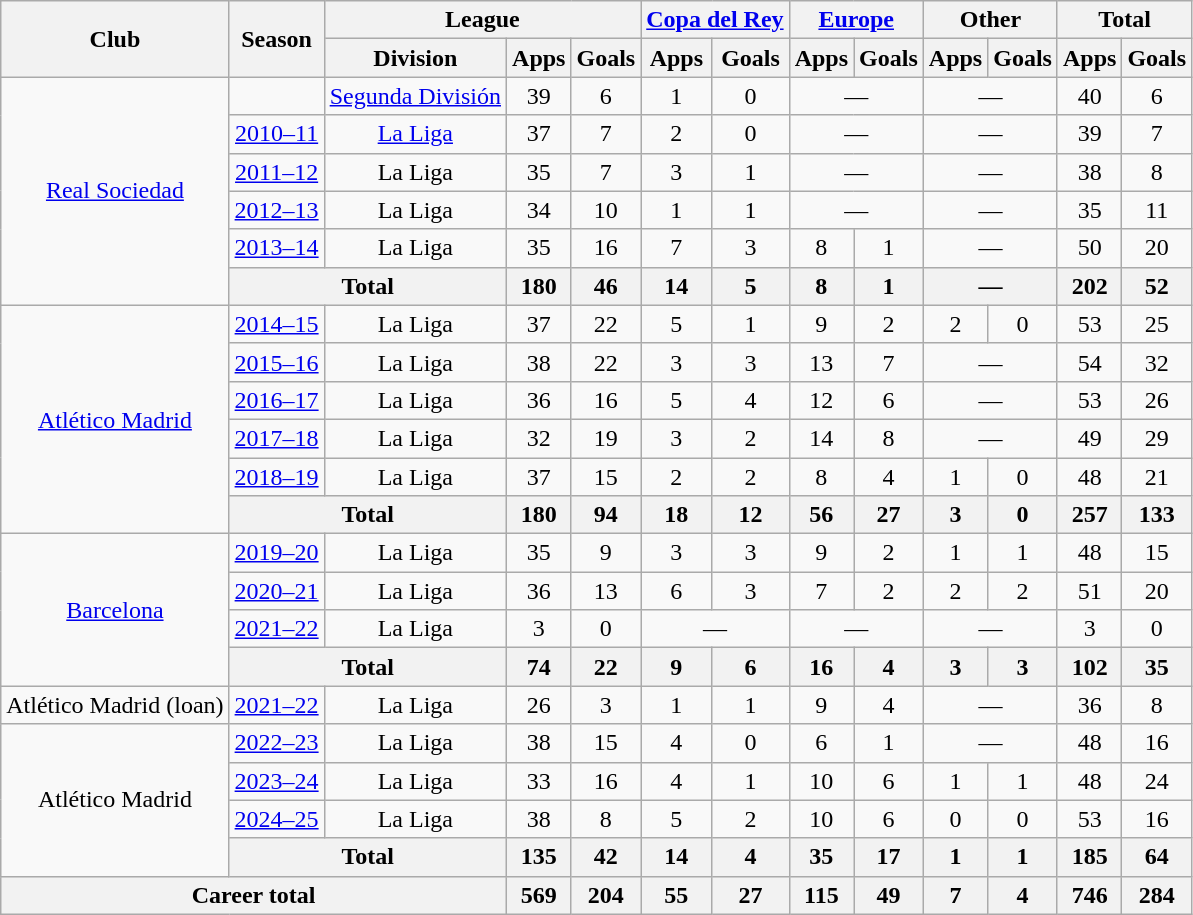<table class="wikitable" style="text-align: center;">
<tr>
<th rowspan=2>Club</th>
<th rowspan=2>Season</th>
<th colspan=3>League</th>
<th colspan=2><a href='#'>Copa del Rey</a></th>
<th colspan=2><a href='#'>Europe</a></th>
<th colspan=2>Other</th>
<th colspan=2>Total</th>
</tr>
<tr>
<th>Division</th>
<th>Apps</th>
<th>Goals</th>
<th>Apps</th>
<th>Goals</th>
<th>Apps</th>
<th>Goals</th>
<th>Apps</th>
<th>Goals</th>
<th>Apps</th>
<th>Goals</th>
</tr>
<tr>
<td rowspan=6><a href='#'>Real Sociedad</a></td>
<td></td>
<td><a href='#'>Segunda División</a></td>
<td>39</td>
<td>6</td>
<td>1</td>
<td>0</td>
<td colspan=2>—</td>
<td colspan=2>—</td>
<td>40</td>
<td>6</td>
</tr>
<tr>
<td><a href='#'>2010–11</a></td>
<td><a href='#'>La Liga</a></td>
<td>37</td>
<td>7</td>
<td>2</td>
<td>0</td>
<td colspan=2>—</td>
<td colspan=2>—</td>
<td>39</td>
<td>7</td>
</tr>
<tr>
<td><a href='#'>2011–12</a></td>
<td>La Liga</td>
<td>35</td>
<td>7</td>
<td>3</td>
<td>1</td>
<td colspan=2>—</td>
<td colspan=2>—</td>
<td>38</td>
<td>8</td>
</tr>
<tr>
<td><a href='#'>2012–13</a></td>
<td>La Liga</td>
<td>34</td>
<td>10</td>
<td>1</td>
<td>1</td>
<td colspan=2>—</td>
<td colspan=2>—</td>
<td>35</td>
<td>11</td>
</tr>
<tr>
<td><a href='#'>2013–14</a></td>
<td>La Liga</td>
<td>35</td>
<td>16</td>
<td>7</td>
<td>3</td>
<td>8</td>
<td>1</td>
<td colspan=2>—</td>
<td>50</td>
<td>20</td>
</tr>
<tr>
<th colspan=2>Total</th>
<th>180</th>
<th>46</th>
<th>14</th>
<th>5</th>
<th>8</th>
<th>1</th>
<th colspan=2>—</th>
<th>202</th>
<th>52</th>
</tr>
<tr>
<td rowspan=6><a href='#'>Atlético Madrid</a></td>
<td><a href='#'>2014–15</a></td>
<td>La Liga</td>
<td>37</td>
<td>22</td>
<td>5</td>
<td>1</td>
<td>9</td>
<td>2</td>
<td>2</td>
<td>0</td>
<td>53</td>
<td>25</td>
</tr>
<tr>
<td><a href='#'>2015–16</a></td>
<td>La Liga</td>
<td>38</td>
<td>22</td>
<td>3</td>
<td>3</td>
<td>13</td>
<td>7</td>
<td colspan=2>—</td>
<td>54</td>
<td>32</td>
</tr>
<tr>
<td><a href='#'>2016–17</a></td>
<td>La Liga</td>
<td>36</td>
<td>16</td>
<td>5</td>
<td>4</td>
<td>12</td>
<td>6</td>
<td colspan=2>—</td>
<td>53</td>
<td>26</td>
</tr>
<tr>
<td><a href='#'>2017–18</a></td>
<td>La Liga</td>
<td>32</td>
<td>19</td>
<td>3</td>
<td>2</td>
<td>14</td>
<td>8</td>
<td colspan=2>—</td>
<td>49</td>
<td>29</td>
</tr>
<tr>
<td><a href='#'>2018–19</a></td>
<td>La Liga</td>
<td>37</td>
<td>15</td>
<td>2</td>
<td>2</td>
<td>8</td>
<td>4</td>
<td>1</td>
<td>0</td>
<td>48</td>
<td>21</td>
</tr>
<tr>
<th colspan=2>Total</th>
<th>180</th>
<th>94</th>
<th>18</th>
<th>12</th>
<th>56</th>
<th>27</th>
<th>3</th>
<th>0</th>
<th>257</th>
<th>133</th>
</tr>
<tr>
<td rowspan=4><a href='#'>Barcelona</a></td>
<td><a href='#'>2019–20</a></td>
<td>La Liga</td>
<td>35</td>
<td>9</td>
<td>3</td>
<td>3</td>
<td>9</td>
<td>2</td>
<td>1</td>
<td>1</td>
<td>48</td>
<td>15</td>
</tr>
<tr>
<td><a href='#'>2020–21</a></td>
<td>La Liga</td>
<td>36</td>
<td>13</td>
<td>6</td>
<td>3</td>
<td>7</td>
<td>2</td>
<td>2</td>
<td>2</td>
<td>51</td>
<td>20</td>
</tr>
<tr>
<td><a href='#'>2021–22</a></td>
<td>La Liga</td>
<td>3</td>
<td>0</td>
<td colspan=2>—</td>
<td colspan=2>—</td>
<td colspan=2>—</td>
<td>3</td>
<td>0</td>
</tr>
<tr>
<th colspan=2>Total</th>
<th>74</th>
<th>22</th>
<th>9</th>
<th>6</th>
<th>16</th>
<th>4</th>
<th>3</th>
<th>3</th>
<th>102</th>
<th>35</th>
</tr>
<tr>
<td>Atlético Madrid (loan)</td>
<td><a href='#'>2021–22</a></td>
<td>La Liga</td>
<td>26</td>
<td>3</td>
<td>1</td>
<td>1</td>
<td>9</td>
<td>4</td>
<td colspan=2>—</td>
<td>36</td>
<td>8</td>
</tr>
<tr>
<td rowspan=4>Atlético Madrid</td>
<td><a href='#'>2022–23</a></td>
<td>La Liga</td>
<td>38</td>
<td>15</td>
<td>4</td>
<td>0</td>
<td>6</td>
<td>1</td>
<td colspan=2>—</td>
<td>48</td>
<td>16</td>
</tr>
<tr>
<td><a href='#'>2023–24</a></td>
<td>La Liga</td>
<td>33</td>
<td>16</td>
<td>4</td>
<td>1</td>
<td>10</td>
<td>6</td>
<td>1</td>
<td>1</td>
<td>48</td>
<td>24</td>
</tr>
<tr>
<td><a href='#'>2024–25</a></td>
<td>La Liga</td>
<td>38</td>
<td>8</td>
<td>5</td>
<td>2</td>
<td>10</td>
<td>6</td>
<td>0</td>
<td>0</td>
<td>53</td>
<td>16</td>
</tr>
<tr>
<th colspan=2>Total</th>
<th>135</th>
<th>42</th>
<th>14</th>
<th>4</th>
<th>35</th>
<th>17</th>
<th>1</th>
<th>1</th>
<th>185</th>
<th>64</th>
</tr>
<tr>
<th colspan=3>Career total</th>
<th>569</th>
<th>204</th>
<th>55</th>
<th>27</th>
<th>115</th>
<th>49</th>
<th>7</th>
<th>4</th>
<th>746</th>
<th>284</th>
</tr>
</table>
